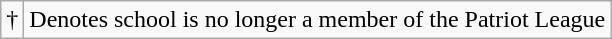<table class="wikitable">
<tr>
<td>†</td>
<td>Denotes school is no longer a member of the Patriot League</td>
</tr>
</table>
